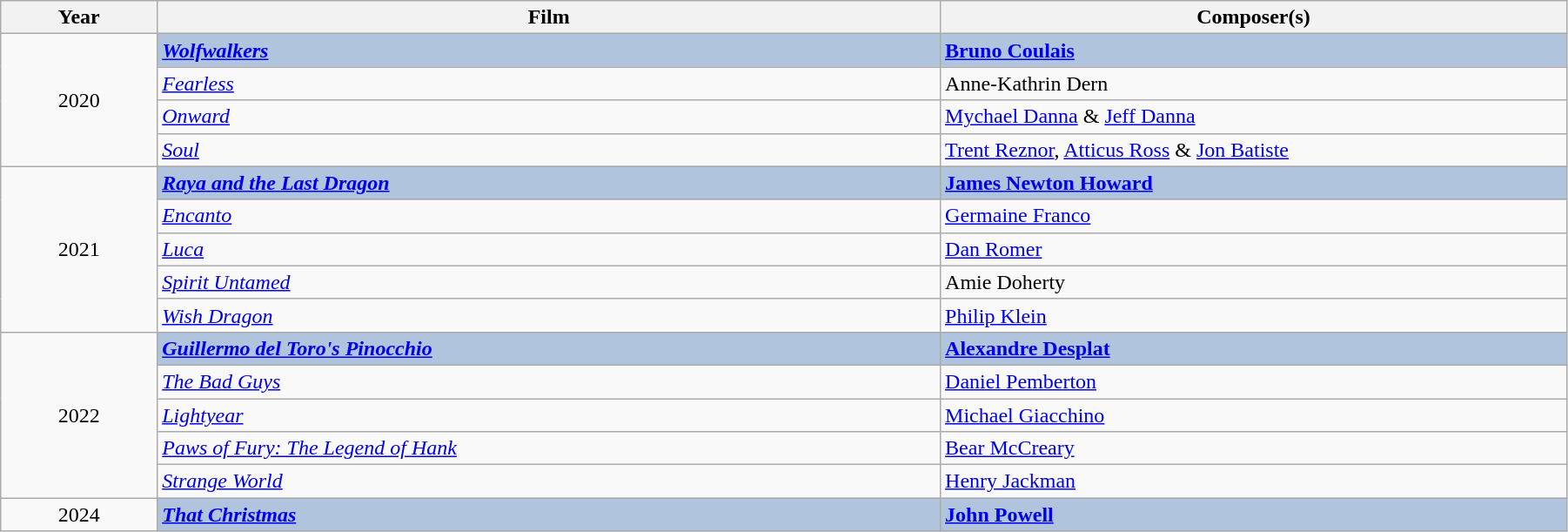<table class="wikitable" width="95%" cellpadding="5">
<tr>
<th width="10%">Year</th>
<th width="50%">Film</th>
<th width="40%">Composer(s)</th>
</tr>
<tr>
<td rowspan="4" style="text-align:center;">2020<br></td>
<td style="background:#B0C4DE;"><strong><em><a href='#'>Wolfwalkers</a></em></strong></td>
<td style="background:#B0C4DE;"><strong><a href='#'>Bruno Coulais</a></strong></td>
</tr>
<tr>
<td><em><a href='#'>Fearless</a></em></td>
<td>Anne-Kathrin Dern</td>
</tr>
<tr>
<td><em><a href='#'>Onward</a></em></td>
<td><a href='#'>Mychael Danna</a> & <a href='#'>Jeff Danna</a></td>
</tr>
<tr>
<td><em><a href='#'>Soul</a></em></td>
<td><a href='#'>Trent Reznor</a>, <a href='#'>Atticus Ross</a> & <a href='#'>Jon Batiste</a></td>
</tr>
<tr>
<td rowspan="5" style="text-align:center;">2021<br></td>
<td style="background:#B0C4DE;"><strong><em><a href='#'>Raya and the Last Dragon</a></em></strong></td>
<td style="background:#B0C4DE;"><strong><a href='#'>James Newton Howard</a></strong></td>
</tr>
<tr>
<td><em><a href='#'>Encanto</a></em></td>
<td><a href='#'>Germaine Franco</a></td>
</tr>
<tr>
<td><em><a href='#'>Luca</a></em></td>
<td><a href='#'>Dan Romer</a></td>
</tr>
<tr>
<td><em><a href='#'>Spirit Untamed</a></em></td>
<td>Amie Doherty</td>
</tr>
<tr>
<td><em><a href='#'>Wish Dragon</a></em></td>
<td><a href='#'>Philip Klein</a></td>
</tr>
<tr>
<td rowspan="5" style="text-align:center;">2022<br></td>
<td style="background:#B0C4DE;"><strong><em><a href='#'>Guillermo del Toro's Pinocchio</a></em></strong></td>
<td style="background:#B0C4DE;"><strong><a href='#'>Alexandre Desplat</a></strong></td>
</tr>
<tr>
<td><em><a href='#'>The Bad Guys</a></em></td>
<td><a href='#'>Daniel Pemberton</a></td>
</tr>
<tr>
<td><em><a href='#'>Lightyear</a></em></td>
<td><a href='#'>Michael Giacchino</a></td>
</tr>
<tr>
<td><em><a href='#'>Paws of Fury: The Legend of Hank</a></em></td>
<td><a href='#'>Bear McCreary</a></td>
</tr>
<tr>
<td><em><a href='#'>Strange World</a></em></td>
<td><a href='#'>Henry Jackman</a></td>
</tr>
<tr>
<td rowspan="1" style="text-align:center;">2024</td>
<td style="background:#B0C4DE;"><strong><em><a href='#'>That Christmas</a></em></strong></td>
<td style="background:#B0C4DE;"><strong><a href='#'>John Powell</a></strong></td>
</tr>
</table>
